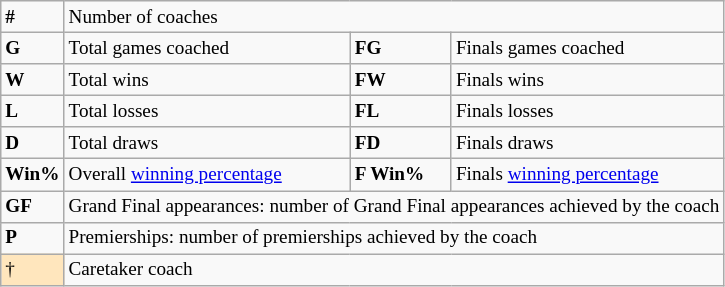<table class="wikitable" style="font-size:80%;">
<tr>
<td><strong>#</strong></td>
<td colspan=3>Number of coaches</td>
</tr>
<tr>
<td><strong>G</strong></td>
<td>Total games coached</td>
<td><strong>FG</strong></td>
<td>Finals games coached</td>
</tr>
<tr>
<td><strong>W</strong></td>
<td>Total wins</td>
<td><strong>FW</strong></td>
<td>Finals wins</td>
</tr>
<tr>
<td><strong>L</strong></td>
<td>Total losses</td>
<td><strong>FL</strong></td>
<td>Finals losses</td>
</tr>
<tr>
<td><strong>D</strong></td>
<td>Total draws</td>
<td><strong>FD</strong></td>
<td>Finals draws</td>
</tr>
<tr>
<td><strong>Win%</strong></td>
<td>Overall <a href='#'>winning percentage</a></td>
<td><strong>F Win%</strong></td>
<td>Finals <a href='#'>winning percentage</a></td>
</tr>
<tr>
<td><strong>GF</strong></td>
<td colspan=3>Grand Final appearances: number of Grand Final appearances achieved by the coach</td>
</tr>
<tr>
<td><strong>P</strong></td>
<td colspan=3>Premierships: number of premierships achieved by the coach</td>
</tr>
<tr>
<td style="background-color:#ffe6bd">†</td>
<td colspan=3>Caretaker coach<br></td>
</tr>
</table>
